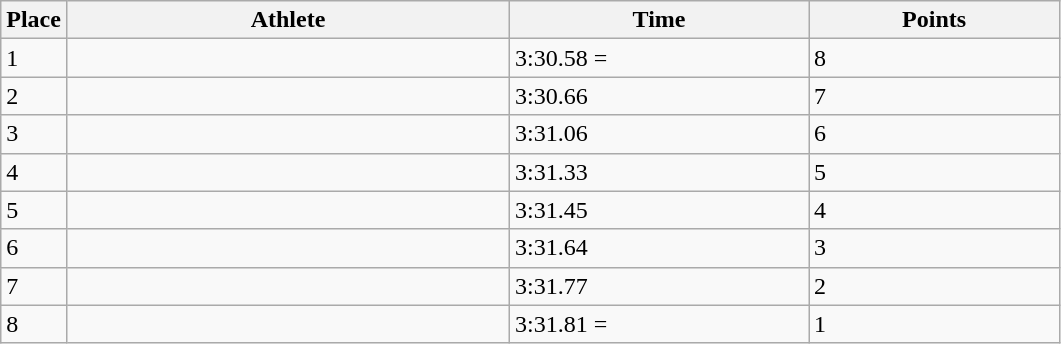<table class=wikitable>
<tr>
<th>Place</th>
<th style="width:18em">Athlete</th>
<th style="width:12em">Time</th>
<th style="width:10em">Points</th>
</tr>
<tr>
<td>1</td>
<td></td>
<td>3:30.58 =</td>
<td>8</td>
</tr>
<tr>
<td>2</td>
<td></td>
<td>3:30.66</td>
<td>7</td>
</tr>
<tr>
<td>3</td>
<td></td>
<td>3:31.06</td>
<td>6</td>
</tr>
<tr>
<td>4</td>
<td></td>
<td>3:31.33</td>
<td>5</td>
</tr>
<tr>
<td>5</td>
<td></td>
<td>3:31.45</td>
<td>4</td>
</tr>
<tr>
<td>6</td>
<td></td>
<td>3:31.64</td>
<td>3</td>
</tr>
<tr>
<td>7</td>
<td></td>
<td>3:31.77</td>
<td>2</td>
</tr>
<tr>
<td>8</td>
<td></td>
<td>3:31.81 =</td>
<td>1</td>
</tr>
</table>
